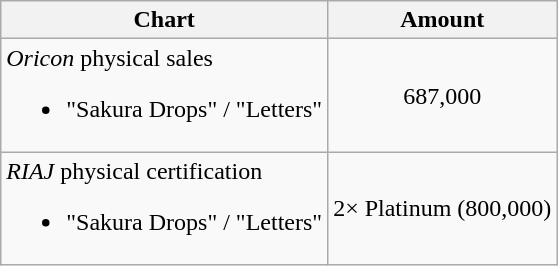<table class="wikitable">
<tr>
<th>Chart</th>
<th>Amount</th>
</tr>
<tr>
<td><em>Oricon</em> physical sales<br><ul><li>"Sakura Drops" / "Letters"</li></ul></td>
<td align="center">687,000</td>
</tr>
<tr>
<td><em>RIAJ</em> physical certification<br><ul><li>"Sakura Drops" / "Letters"</li></ul></td>
<td align="center">2× Platinum (800,000)</td>
</tr>
</table>
